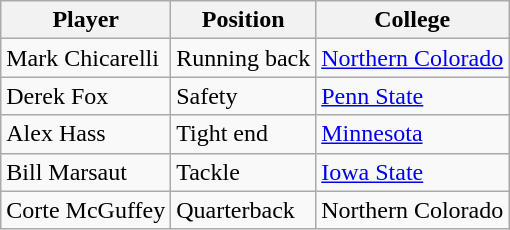<table class="wikitable">
<tr>
<th>Player</th>
<th>Position</th>
<th>College</th>
</tr>
<tr>
<td>Mark Chicarelli</td>
<td>Running back</td>
<td><a href='#'>Northern Colorado</a></td>
</tr>
<tr>
<td>Derek Fox</td>
<td>Safety</td>
<td><a href='#'>Penn State</a></td>
</tr>
<tr>
<td>Alex Hass</td>
<td>Tight end</td>
<td><a href='#'>Minnesota</a></td>
</tr>
<tr>
<td>Bill Marsaut</td>
<td>Tackle</td>
<td><a href='#'>Iowa State</a></td>
</tr>
<tr>
<td>Corte McGuffey</td>
<td>Quarterback</td>
<td>Northern Colorado</td>
</tr>
</table>
